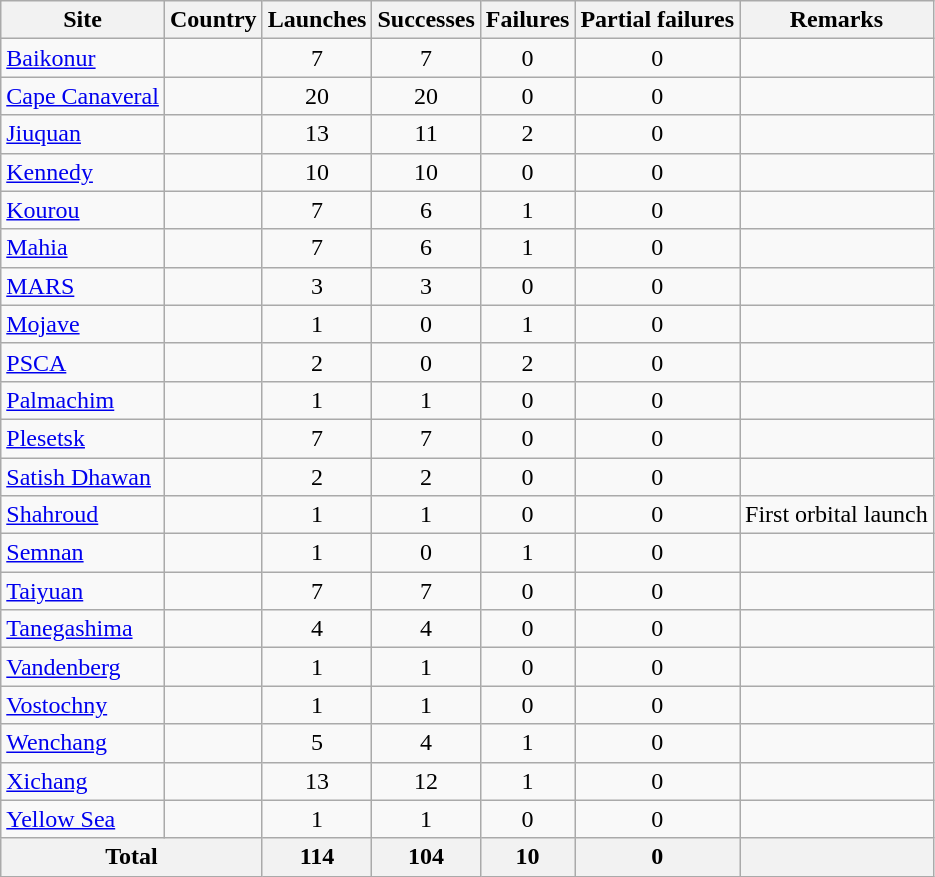<table class="wikitable sortable" style=text-align:center>
<tr>
<th>Site</th>
<th>Country</th>
<th>Launches</th>
<th>Successes</th>
<th>Failures</th>
<th>Partial failures</th>
<th>Remarks</th>
</tr>
<tr>
<td align=left><a href='#'>Baikonur</a></td>
<td align=left></td>
<td>7</td>
<td>7</td>
<td>0</td>
<td>0</td>
<td></td>
</tr>
<tr>
<td align=left><a href='#'>Cape Canaveral</a></td>
<td align=left></td>
<td>20</td>
<td>20</td>
<td>0</td>
<td>0</td>
<td></td>
</tr>
<tr>
<td align=left><a href='#'>Jiuquan</a></td>
<td align=left></td>
<td>13</td>
<td>11</td>
<td>2</td>
<td>0</td>
<td></td>
</tr>
<tr>
<td align=left><a href='#'>Kennedy</a></td>
<td align=left></td>
<td>10</td>
<td>10</td>
<td>0</td>
<td>0</td>
<td></td>
</tr>
<tr>
<td align=left><a href='#'>Kourou</a></td>
<td align=left></td>
<td>7</td>
<td>6</td>
<td>1</td>
<td>0</td>
<td></td>
</tr>
<tr>
<td align=left><a href='#'>Mahia</a></td>
<td align=left></td>
<td>7</td>
<td>6</td>
<td>1</td>
<td>0</td>
<td></td>
</tr>
<tr>
<td align=left><a href='#'>MARS</a></td>
<td align=left></td>
<td>3</td>
<td>3</td>
<td>0</td>
<td>0</td>
<td></td>
</tr>
<tr>
<td align=left><a href='#'>Mojave</a></td>
<td align=left></td>
<td>1</td>
<td>0</td>
<td>1</td>
<td>0</td>
<td></td>
</tr>
<tr>
<td align=left><a href='#'>PSCA</a></td>
<td align=left></td>
<td>2</td>
<td>0</td>
<td>2</td>
<td>0</td>
<td></td>
</tr>
<tr>
<td align=left><a href='#'>Palmachim</a></td>
<td align=left></td>
<td>1</td>
<td>1</td>
<td>0</td>
<td>0</td>
<td></td>
</tr>
<tr>
<td align=left><a href='#'>Plesetsk</a></td>
<td align=left></td>
<td>7</td>
<td>7</td>
<td>0</td>
<td>0</td>
<td></td>
</tr>
<tr>
<td align=left><a href='#'>Satish Dhawan</a></td>
<td align=left></td>
<td>2</td>
<td>2</td>
<td>0</td>
<td>0</td>
<td></td>
</tr>
<tr>
<td align=left><a href='#'>Shahroud</a></td>
<td align=left></td>
<td>1</td>
<td>1</td>
<td>0</td>
<td>0</td>
<td align=left>First orbital launch</td>
</tr>
<tr>
<td align=left><a href='#'>Semnan</a></td>
<td align=left></td>
<td>1</td>
<td>0</td>
<td>1</td>
<td>0</td>
<td></td>
</tr>
<tr>
<td align=left><a href='#'>Taiyuan</a></td>
<td align=left></td>
<td>7</td>
<td>7</td>
<td>0</td>
<td>0</td>
<td></td>
</tr>
<tr>
<td align=left><a href='#'>Tanegashima</a></td>
<td align=left></td>
<td>4</td>
<td>4</td>
<td>0</td>
<td>0</td>
<td></td>
</tr>
<tr>
<td align=left><a href='#'>Vandenberg</a></td>
<td align=left></td>
<td>1</td>
<td>1</td>
<td>0</td>
<td>0</td>
<td></td>
</tr>
<tr>
<td align=left><a href='#'>Vostochny</a></td>
<td align=left></td>
<td>1</td>
<td>1</td>
<td>0</td>
<td>0</td>
<td></td>
</tr>
<tr>
<td align=left><a href='#'>Wenchang</a></td>
<td align=left></td>
<td>5</td>
<td>4</td>
<td>1</td>
<td>0</td>
<td></td>
</tr>
<tr>
<td align=left><a href='#'>Xichang</a></td>
<td align=left></td>
<td>13</td>
<td>12</td>
<td>1</td>
<td>0</td>
<td></td>
</tr>
<tr>
<td align=left><a href='#'>Yellow Sea</a></td>
<td align=left></td>
<td>1</td>
<td>1</td>
<td>0</td>
<td>0</td>
<td></td>
</tr>
<tr class="sortbottom">
<th colspan=2>Total</th>
<th>114</th>
<th>104</th>
<th>10</th>
<th>0</th>
<th></th>
</tr>
</table>
